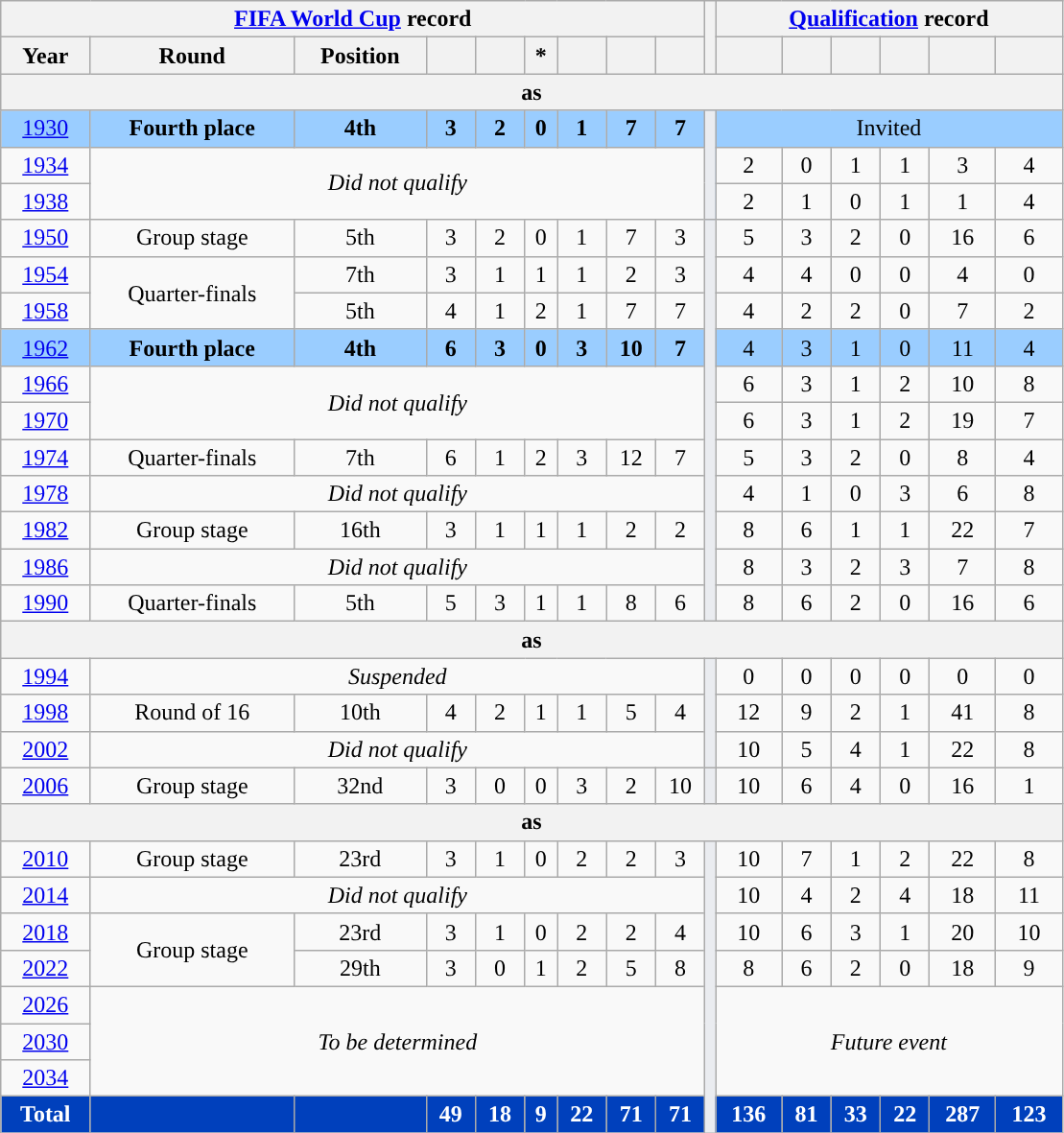<table class="wikitable" style="text-align: center;">
<tr>
<th colspan=9><a href='#'>FIFA World Cup</a> record</th>
<th width=1% rowspan=2></th>
<th colspan=6><a href='#'>Qualification</a> record</th>
</tr>
<tr>
<th>Year</th>
<th>Round</th>
<th>Position</th>
<th></th>
<th></th>
<th>*</th>
<th></th>
<th></th>
<th></th>
<th></th>
<th></th>
<th></th>
<th></th>
<th></th>
<th></th>
</tr>
<tr>
<th colspan="16">as </th>
</tr>
<tr style="background:#9acdff;">
<td> <a href='#'>1930</a></td>
<td><strong>Fourth place</strong></td>
<td><strong>4th</strong></td>
<td><strong>3</strong></td>
<td><strong>2</strong></td>
<td><strong>0</strong></td>
<td><strong>1</strong></td>
<td><strong>7</strong></td>
<td><strong>7</strong></td>
<td width=1% rowspan=3 style="background:#eaecf0;"></td>
<td colspan=9>Invited</td>
</tr>
<tr>
<td> <a href='#'>1934</a></td>
<td colspan="8" rowspan="2"><em>Did not qualify</em></td>
<td>2</td>
<td>0</td>
<td>1</td>
<td>1</td>
<td>3</td>
<td>4</td>
</tr>
<tr>
<td> <a href='#'>1938</a></td>
<td>2</td>
<td>1</td>
<td>0</td>
<td>1</td>
<td>1</td>
<td>4</td>
</tr>
<tr>
<td> <a href='#'>1950</a></td>
<td>Group stage</td>
<td>5th</td>
<td>3</td>
<td>2</td>
<td>0</td>
<td>1</td>
<td>7</td>
<td>3</td>
<td width=1% rowspan=11 style="background:#eaecf0;"></td>
<td>5</td>
<td>3</td>
<td>2</td>
<td>0</td>
<td>16</td>
<td>6</td>
</tr>
<tr>
<td> <a href='#'>1954</a></td>
<td rowspan=2>Quarter-finals</td>
<td>7th</td>
<td>3</td>
<td>1</td>
<td>1</td>
<td>1</td>
<td>2</td>
<td>3</td>
<td>4</td>
<td>4</td>
<td>0</td>
<td>0</td>
<td>4</td>
<td>0</td>
</tr>
<tr>
<td> <a href='#'>1958</a></td>
<td>5th</td>
<td>4</td>
<td>1</td>
<td>2</td>
<td>1</td>
<td>7</td>
<td>7</td>
<td>4</td>
<td>2</td>
<td>2</td>
<td>0</td>
<td>7</td>
<td>2</td>
</tr>
<tr bgcolor=#9acdff>
<td> <a href='#'>1962</a></td>
<td><strong>Fourth place</strong></td>
<td><strong>4th</strong></td>
<td><strong>6</strong></td>
<td><strong>3</strong></td>
<td><strong>0</strong></td>
<td><strong>3</strong></td>
<td><strong>10</strong></td>
<td><strong>7</strong></td>
<td>4</td>
<td>3</td>
<td>1</td>
<td>0</td>
<td>11</td>
<td>4</td>
</tr>
<tr>
<td> <a href='#'>1966</a></td>
<td colspan="8" rowspan="2"><em>Did not qualify</em></td>
<td>6</td>
<td>3</td>
<td>1</td>
<td>2</td>
<td>10</td>
<td>8</td>
</tr>
<tr>
<td> <a href='#'>1970</a></td>
<td>6</td>
<td>3</td>
<td>1</td>
<td>2</td>
<td>19</td>
<td>7</td>
</tr>
<tr>
<td> <a href='#'>1974</a></td>
<td>Quarter-finals</td>
<td>7th</td>
<td>6</td>
<td>1</td>
<td>2</td>
<td>3</td>
<td>12</td>
<td>7</td>
<td>5</td>
<td>3</td>
<td>2</td>
<td>0</td>
<td>8</td>
<td>4</td>
</tr>
<tr>
<td> <a href='#'>1978</a></td>
<td colspan="8"><em>Did not qualify</em></td>
<td>4</td>
<td>1</td>
<td>0</td>
<td>3</td>
<td>6</td>
<td>8</td>
</tr>
<tr>
<td> <a href='#'>1982</a></td>
<td>Group stage</td>
<td>16th</td>
<td>3</td>
<td>1</td>
<td>1</td>
<td>1</td>
<td>2</td>
<td>2</td>
<td>8</td>
<td>6</td>
<td>1</td>
<td>1</td>
<td>22</td>
<td>7</td>
</tr>
<tr>
<td> <a href='#'>1986</a></td>
<td colspan="8"><em>Did not qualify</em></td>
<td>8</td>
<td>3</td>
<td>2</td>
<td>3</td>
<td>7</td>
<td>8</td>
</tr>
<tr>
<td> <a href='#'>1990</a></td>
<td>Quarter-finals</td>
<td>5th</td>
<td>5</td>
<td>3</td>
<td>1</td>
<td>1</td>
<td>8</td>
<td>6</td>
<td>8</td>
<td>6</td>
<td>2</td>
<td>0</td>
<td>16</td>
<td>6</td>
</tr>
<tr>
<th colspan="16">as </th>
</tr>
<tr>
<td> <a href='#'>1994</a></td>
<td colspan=8><em>Suspended</em></td>
<td width=1% rowspan=3 style="background:#eaecf0;"></td>
<td>0</td>
<td>0</td>
<td>0</td>
<td>0</td>
<td>0</td>
<td>0</td>
</tr>
<tr>
<td> <a href='#'>1998</a></td>
<td>Round of 16</td>
<td>10th</td>
<td>4</td>
<td>2</td>
<td>1</td>
<td>1</td>
<td>5</td>
<td>4</td>
<td>12</td>
<td>9</td>
<td>2</td>
<td>1</td>
<td>41</td>
<td>8</td>
</tr>
<tr>
<td>  <a href='#'>2002</a></td>
<td colspan="8"><em>Did not qualify</em></td>
<td>10</td>
<td>5</td>
<td>4</td>
<td>1</td>
<td>22</td>
<td>8</td>
</tr>
<tr>
<td> <a href='#'>2006</a></td>
<td>Group stage</td>
<td>32nd</td>
<td>3</td>
<td>0</td>
<td>0</td>
<td>3</td>
<td>2</td>
<td>10</td>
<td width=1% rowspan=1 style="background:#eaecf0;"></td>
<td>10</td>
<td>6</td>
<td>4</td>
<td>0</td>
<td>16</td>
<td>1</td>
</tr>
<tr>
<th colspan="16">as <strong></strong></th>
</tr>
<tr>
<td> <a href='#'>2010</a></td>
<td>Group stage</td>
<td>23rd</td>
<td>3</td>
<td>1</td>
<td>0</td>
<td>2</td>
<td>2</td>
<td>3</td>
<td width=1% rowspan=8 style="background:#eaecf0;"></td>
<td>10</td>
<td>7</td>
<td>1</td>
<td>2</td>
<td>22</td>
<td>8</td>
</tr>
<tr>
<td> <a href='#'>2014</a></td>
<td colspan="8"><em>Did not qualify</em></td>
<td>10</td>
<td>4</td>
<td>2</td>
<td>4</td>
<td>18</td>
<td>11</td>
</tr>
<tr>
<td> <a href='#'>2018</a></td>
<td rowspan=2>Group stage</td>
<td>23rd</td>
<td>3</td>
<td>1</td>
<td>0</td>
<td>2</td>
<td>2</td>
<td>4</td>
<td>10</td>
<td>6</td>
<td>3</td>
<td>1</td>
<td>20</td>
<td>10</td>
</tr>
<tr>
<td> <a href='#'>2022</a></td>
<td>29th</td>
<td>3</td>
<td>0</td>
<td>1</td>
<td>2</td>
<td>5</td>
<td>8</td>
<td>8</td>
<td>6</td>
<td>2</td>
<td>0</td>
<td>18</td>
<td>9</td>
</tr>
<tr>
<td>   <a href='#'>2026</a></td>
<td colspan="8" rowspan="3"><em>To be determined</em></td>
<td colspan="6" rowspan="3"><em>Future event</em></td>
</tr>
<tr>
<td>   <a href='#'>2030</a></td>
</tr>
<tr>
<td> <a href='#'>2034</a></td>
</tr>
<tr>
<td style="background:#0040BC; color:white; "><strong>Total</strong></td>
<td style="background:#0040BC; color:white; "><strong></strong></td>
<td style="background:#0040BC; color:white; "><strong></strong></td>
<td style="background:#0040BC; color:white; "><strong>49</strong></td>
<td style="background:#0040BC; color:white; "><strong>18</strong></td>
<td style="background:#0040BC; color:white; "><strong>9</strong></td>
<td style="background:#0040BC; color:white; "><strong>22</strong></td>
<td style="background:#0040BC; color:white; "><strong>71</strong></td>
<td style="background:#0040BC; color:white; "><strong>71</strong></td>
<td style="background:#0040BC; color:white; "><strong>136</strong></td>
<td style="background:#0040BC; color:white; "><strong>81</strong></td>
<td style="background:#0040BC; color:white; "><strong>33</strong></td>
<td style="background:#0040BC; color:white; "><strong>22</strong></td>
<td style="background:#0040BC; color:white; "><strong>287</strong></td>
<td style="background:#0040BC; color:white; "><strong>123</strong></td>
</tr>
</table>
